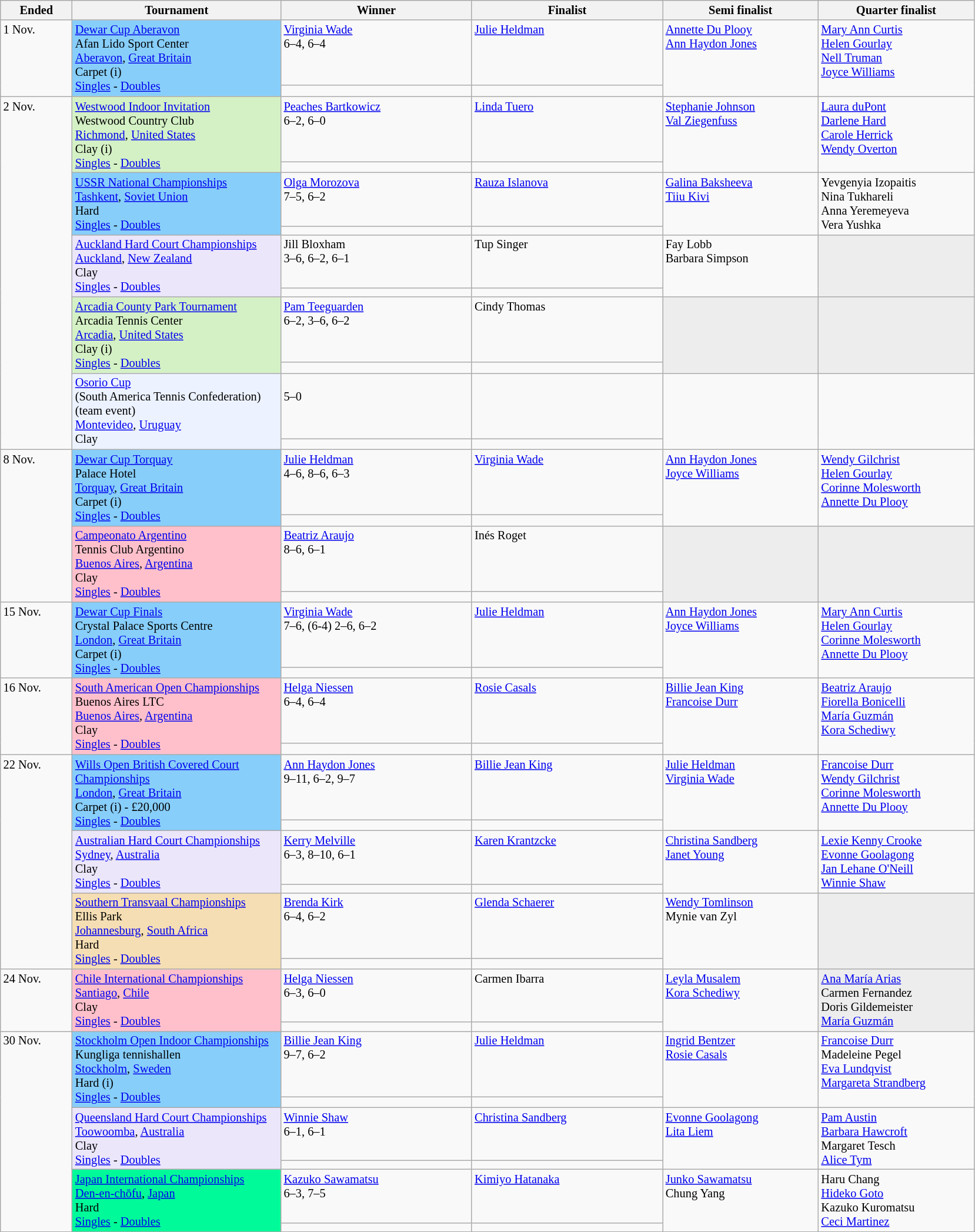<table class="wikitable" style="font-size:85%;">
<tr>
<th width="75">Ended</th>
<th width="230">Tournament</th>
<th width="210">Winner</th>
<th width="210">Finalist</th>
<th width="170">Semi finalist</th>
<th width="170">Quarter finalist</th>
</tr>
<tr valign=top>
<td rowspan=2>1 Nov.</td>
<td style="background:#87CEFA;" rowspan=2><a href='#'>Dewar Cup Aberavon</a><br>Afan Lido Sport Center<br><a href='#'>Aberavon</a>, <a href='#'>Great Britain</a><br>Carpet (i)<br><a href='#'>Singles</a> - <a href='#'>Doubles</a></td>
<td> <a href='#'>Virginia Wade</a><br>6–4, 6–4</td>
<td> <a href='#'>Julie Heldman</a></td>
<td rowspan=2> <a href='#'>Annette Du Plooy</a><br> <a href='#'>Ann Haydon Jones</a></td>
<td rowspan=2> <a href='#'>Mary Ann Curtis</a><br> <a href='#'>Helen Gourlay</a><br> <a href='#'>Nell Truman</a><br> <a href='#'>Joyce Williams</a></td>
</tr>
<tr valign=top>
<td></td>
<td></td>
</tr>
<tr valign=top>
<td rowspan=10>2 Nov.</td>
<td style="background:#D4F1C5;"  rowspan=2><a href='#'>Westwood Indoor Invitation</a><br>Westwood Country Club<br><a href='#'>Richmond</a>, <a href='#'>United States</a><br>Clay (i)<br><a href='#'>Singles</a> - <a href='#'>Doubles</a></td>
<td>  <a href='#'>Peaches Bartkowicz</a><br>6–2, 6–0</td>
<td> <a href='#'>Linda Tuero</a></td>
<td rowspan=2> <a href='#'>Stephanie Johnson</a><br>  <a href='#'>Val Ziegenfuss</a></td>
<td rowspan=2>  <a href='#'>Laura duPont</a><br> <a href='#'>Darlene Hard</a><br> <a href='#'>Carole Herrick</a><br>  <a href='#'>Wendy Overton</a></td>
</tr>
<tr valign=top>
<td></td>
<td></td>
</tr>
<tr valign=top>
<td style="background:#87CEFA;" rowspan=2><a href='#'>USSR National Championships</a><br><a href='#'>Tashkent</a>, <a href='#'>Soviet Union</a><br>Hard<br><a href='#'>Singles</a> - <a href='#'>Doubles</a></td>
<td> <a href='#'>Olga Morozova</a> <br>7–5, 6–2</td>
<td> <a href='#'>Rauza Islanova</a></td>
<td rowspan=2> <a href='#'>Galina Baksheeva</a><br> <a href='#'>Tiiu Kivi</a></td>
<td rowspan=2> Yevgenyia Izopaitis<br> Nina Tukhareli<br> 	Anna Yeremeyeva <br> Vera Yushka</td>
</tr>
<tr valign=top>
<td></td>
<td></td>
</tr>
<tr valign=top>
<td style="background:#ebe6fa;" rowspan=2><a href='#'>Auckland Hard Court Championships</a><br><a href='#'>Auckland</a>, <a href='#'>New Zealand</a><br>Clay<br><a href='#'>Singles</a> - <a href='#'>Doubles</a></td>
<td>  Jill Bloxham<br>3–6, 6–2, 6–1</td>
<td> Tup Singer</td>
<td rowspan=2> Fay Lobb<br> Barbara Simpson</td>
<td style="background:#ededed;" rowspan=2></td>
</tr>
<tr valign=top>
<td></td>
<td></td>
</tr>
<tr valign=top>
<td style="background:#D4F1C5;"  rowspan=2><a href='#'>Arcadia County Park Tournament</a><br>Arcadia Tennis Center<br><a href='#'>Arcadia</a>, <a href='#'>United States</a><br>Clay (i)<br><a href='#'>Singles</a> - <a href='#'>Doubles</a></td>
<td>  <a href='#'>Pam Teeguarden</a><br>6–2, 3–6, 6–2</td>
<td>  Cindy Thomas</td>
<td style="background:#ededed;" rowspan=2></td>
<td style="background:#ededed;" rowspan=2></td>
</tr>
<tr valign=top>
<td></td>
<td></td>
</tr>
<tr valign=top>
<td style="background:#ECF2FF;" rowspan=2><a href='#'>Osorio Cup</a><br>(South America Tennis Confederation)<br>(team event)<br><a href='#'>Montevideo</a>, <a href='#'>Uruguay</a> <br>Clay</td>
<td> <br>5–0</td>
<td></td>
<td rowspan=2><br></td>
<td rowspan=2><br><br><br></td>
</tr>
<tr valign=top>
<td></td>
<td></td>
</tr>
<tr valign=top>
<td rowspan=4>8 Nov.</td>
<td style="background:#87CEFA;" rowspan=2><a href='#'>Dewar Cup Torquay</a><br>Palace Hotel<br><a href='#'>Torquay</a>, <a href='#'>Great Britain</a><br>Carpet (i)<br><a href='#'>Singles</a> - <a href='#'>Doubles</a></td>
<td> <a href='#'>Julie Heldman</a><br>4–6, 8–6, 6–3</td>
<td> <a href='#'>Virginia Wade</a></td>
<td rowspan=2> <a href='#'>Ann Haydon Jones</a><br> <a href='#'>Joyce Williams</a></td>
<td rowspan=2>  <a href='#'>Wendy Gilchrist</a><br> <a href='#'>Helen Gourlay</a><br> <a href='#'>Corinne Molesworth</a><br> <a href='#'>Annette Du Plooy</a></td>
</tr>
<tr valign=top>
<td></td>
<td></td>
</tr>
<tr valign=top>
<td style="background:#FFC0CB;" rowspan=2><a href='#'>Campeonato Argentino</a><br>Tennis Club Argentino<br><a href='#'>Buenos Aires</a>, <a href='#'>Argentina</a><br>Clay<br><a href='#'>Singles</a> - <a href='#'>Doubles</a></td>
<td> <a href='#'>Beatriz Araujo</a><br>8–6, 6–1</td>
<td> Inés Roget</td>
<td style="background:#ededed;" rowspan=2></td>
<td style="background:#ededed;" rowspan=2></td>
</tr>
<tr valign=top>
<td></td>
<td></td>
</tr>
<tr valign=top>
<td rowspan=2>15 Nov.</td>
<td style="background:#87CEFA;" rowspan=2><a href='#'>Dewar Cup Finals</a><br>Crystal Palace Sports Centre<br><a href='#'>London</a>, <a href='#'>Great Britain</a><br>Carpet (i)<br><a href='#'>Singles</a> - <a href='#'>Doubles</a></td>
<td> <a href='#'>Virginia Wade</a><br>7–6, (6-4) 2–6, 6–2</td>
<td> <a href='#'>Julie Heldman</a></td>
<td rowspan=2> <a href='#'>Ann Haydon Jones</a><br> <a href='#'>Joyce Williams</a></td>
<td rowspan=2> <a href='#'>Mary Ann Curtis</a><br> <a href='#'>Helen Gourlay</a><br> <a href='#'>Corinne Molesworth</a><br> <a href='#'>Annette Du Plooy</a></td>
</tr>
<tr valign=top>
<td></td>
<td></td>
</tr>
<tr valign=top>
<td rowspan=2>16 Nov.</td>
<td style="background:#FFC0CB;" rowspan=2><a href='#'>South American Open Championships</a><br>Buenos Aires LTC<br><a href='#'>Buenos Aires</a>, <a href='#'>Argentina</a><br>Clay<br><a href='#'>Singles</a> - <a href='#'>Doubles</a></td>
<td> <a href='#'>Helga Niessen</a> <br>6–4, 6–4</td>
<td>  <a href='#'>Rosie Casals</a></td>
<td rowspan=2>  <a href='#'>Billie Jean King</a><br>  <a href='#'>Francoise Durr</a></td>
<td rowspan=2> <a href='#'>Beatriz Araujo</a><br> <a href='#'>Fiorella Bonicelli</a><br> 	<a href='#'>María Guzmán</a><br> <a href='#'>Kora Schediwy</a></td>
</tr>
<tr valign=top>
<td></td>
<td></td>
</tr>
<tr valign=top>
<td rowspan=6>22 Nov.</td>
<td style="background:#87CEFA;" rowspan=2><a href='#'>Wills Open British Covered Court Championships</a><br><a href='#'>London</a>, <a href='#'>Great Britain</a><br>Carpet (i) - £20,000<br><a href='#'>Singles</a> - <a href='#'>Doubles</a></td>
<td> <a href='#'>Ann Haydon Jones</a><br>9–11, 6–2, 9–7</td>
<td> <a href='#'>Billie Jean King</a></td>
<td rowspan=2> <a href='#'>Julie Heldman</a><br> <a href='#'>Virginia Wade</a></td>
<td rowspan=2> <a href='#'>Francoise Durr</a><br> <a href='#'>Wendy Gilchrist</a><br> <a href='#'>Corinne Molesworth</a><br> <a href='#'>Annette Du Plooy</a></td>
</tr>
<tr valign=top>
<td></td>
<td></td>
</tr>
<tr valign=top>
<td style="background:#ebe6fa;" rowspan=2><a href='#'>Australian Hard Court Championships</a><br><a href='#'>Sydney</a>, <a href='#'>Australia</a><br>Clay<br><a href='#'>Singles</a> - <a href='#'>Doubles</a></td>
<td> <a href='#'>Kerry Melville</a><br>6–3, 8–10, 6–1</td>
<td> <a href='#'>Karen Krantzcke</a></td>
<td rowspan=2> <a href='#'>Christina Sandberg</a><br>  <a href='#'>Janet Young</a></td>
<td rowspan=2> <a href='#'>Lexie Kenny Crooke</a> <br>  <a href='#'>Evonne Goolagong</a> <br> <a href='#'>Jan Lehane O'Neill</a> <br> <a href='#'>Winnie Shaw</a></td>
</tr>
<tr valign=top>
<td></td>
<td></td>
</tr>
<tr valign=top>
<td style="background:#F5DEB3;" rowspan=2><a href='#'>Southern Transvaal Championships</a><br> Ellis Park<br><a href='#'>Johannesburg</a>, <a href='#'>South Africa</a><br>Hard<br><a href='#'>Singles</a> - <a href='#'>Doubles</a></td>
<td> <a href='#'>Brenda Kirk</a><br>6–4, 6–2</td>
<td>  <a href='#'>Glenda Schaerer</a></td>
<td rowspan=2> <a href='#'>Wendy Tomlinson</a><br> Mynie van Zyl</td>
<td style="background:#ededed;" rowspan=2></td>
</tr>
<tr valign=top>
<td></td>
<td></td>
</tr>
<tr valign=top>
<td rowspan=2>24 Nov.</td>
<td style="background:#FFC0CB;" rowspan=2><a href='#'>Chile International Championships</a><br><a href='#'>Santiago</a>, <a href='#'>Chile</a><br>Clay<br><a href='#'>Singles</a> - <a href='#'>Doubles</a></td>
<td>  <a href='#'>Helga Niessen</a><br>6–3, 6–0</td>
<td> Carmen Ibarra</td>
<td rowspan=2> <a href='#'>Leyla Musalem</a><br> <a href='#'>Kora Schediwy</a></td>
<td style="background:#ededed;" rowspan=2>  <a href='#'>Ana María Arias</a><br> Carmen Fernandez<br> Doris Gildemeister<br> <a href='#'>María Guzmán</a></td>
</tr>
<tr valign=top>
<td></td>
<td></td>
</tr>
<tr valign=top>
<td rowspan=6>30 Nov.</td>
<td style="background:#87CEFA;" rowspan=2><a href='#'>Stockholm Open Indoor Championships</a><br>Kungliga tennishallen<br><a href='#'>Stockholm</a>, <a href='#'>Sweden</a><br>Hard (i)<br><a href='#'>Singles</a> - <a href='#'>Doubles</a></td>
<td> <a href='#'>Billie Jean King</a><br>9–7, 6–2</td>
<td> <a href='#'>Julie Heldman</a></td>
<td rowspan=2>  <a href='#'>Ingrid Bentzer</a><br> <a href='#'>Rosie Casals</a></td>
<td rowspan=2> <a href='#'>Francoise Durr</a><br> Madeleine Pegel<br> <a href='#'>Eva Lundqvist</a><br>  <a href='#'>Margareta Strandberg</a></td>
</tr>
<tr valign=top>
<td></td>
<td></td>
</tr>
<tr valign=top>
<td style="background:#ebe6fa;" rowspan=2><a href='#'>Queensland Hard Court Championships</a><br><a href='#'>Toowoomba</a>, <a href='#'>Australia</a><br>Clay<br><a href='#'>Singles</a> - <a href='#'>Doubles</a></td>
<td> <a href='#'>Winnie Shaw</a><br>6–1, 6–1</td>
<td>  <a href='#'>Christina Sandberg</a></td>
<td rowspan=2> <a href='#'>Evonne Goolagong</a> <br> <a href='#'>Lita Liem</a></td>
<td rowspan=2> <a href='#'>Pam Austin</a><br> <a href='#'>Barbara Hawcroft</a><br> Margaret Tesch<br> <a href='#'>Alice Tym</a></td>
</tr>
<tr valign=top>
<td></td>
<td></td>
</tr>
<tr valign=top>
<td style="background:#00FA9A;" rowspan=2><a href='#'>Japan International Championships</a><br><a href='#'>Den-en-chōfu</a>, <a href='#'>Japan</a><br>Hard<br><a href='#'>Singles</a> - <a href='#'>Doubles</a></td>
<td> <a href='#'>Kazuko Sawamatsu</a><br>6–3, 7–5</td>
<td> <a href='#'>Kimiyo Hatanaka</a></td>
<td rowspan=2> <a href='#'>Junko Sawamatsu</a> <br> Chung Yang</td>
<td rowspan=2> Haru Chang<br> <a href='#'>Hideko Goto</a><br> Kazuko Kuromatsu<br> <a href='#'>Ceci Martinez</a></td>
</tr>
<tr valign=top>
<td></td>
<td></td>
</tr>
<tr valign=top>
</tr>
</table>
